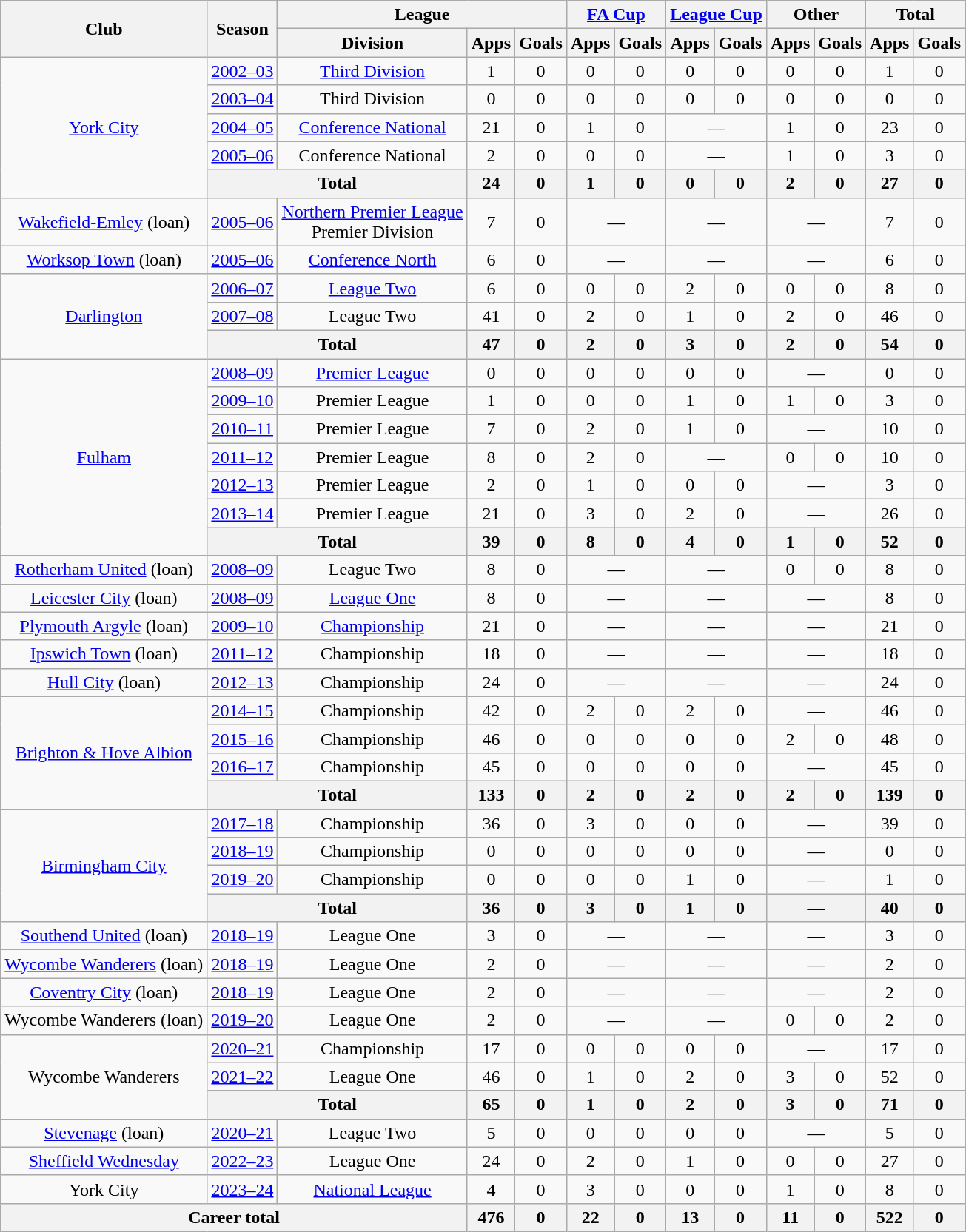<table class=wikitable style=text-align:center>
<tr>
<th rowspan=2>Club</th>
<th rowspan=2>Season</th>
<th colspan=3>League</th>
<th colspan=2><a href='#'>FA Cup</a></th>
<th colspan=2><a href='#'>League Cup</a></th>
<th colspan=2>Other</th>
<th colspan=2>Total</th>
</tr>
<tr>
<th>Division</th>
<th>Apps</th>
<th>Goals</th>
<th>Apps</th>
<th>Goals</th>
<th>Apps</th>
<th>Goals</th>
<th>Apps</th>
<th>Goals</th>
<th>Apps</th>
<th>Goals</th>
</tr>
<tr>
<td rowspan=5><a href='#'>York City</a></td>
<td><a href='#'>2002–03</a></td>
<td><a href='#'>Third Division</a></td>
<td>1</td>
<td>0</td>
<td>0</td>
<td>0</td>
<td>0</td>
<td>0</td>
<td>0</td>
<td>0</td>
<td>1</td>
<td>0</td>
</tr>
<tr>
<td><a href='#'>2003–04</a></td>
<td>Third Division</td>
<td>0</td>
<td>0</td>
<td>0</td>
<td>0</td>
<td>0</td>
<td>0</td>
<td>0</td>
<td>0</td>
<td>0</td>
<td>0</td>
</tr>
<tr>
<td><a href='#'>2004–05</a></td>
<td><a href='#'>Conference National</a></td>
<td>21</td>
<td>0</td>
<td>1</td>
<td>0</td>
<td colspan=2>—</td>
<td>1</td>
<td>0</td>
<td>23</td>
<td>0</td>
</tr>
<tr>
<td><a href='#'>2005–06</a></td>
<td>Conference National</td>
<td>2</td>
<td>0</td>
<td>0</td>
<td>0</td>
<td colspan=2>—</td>
<td>1</td>
<td>0</td>
<td>3</td>
<td>0</td>
</tr>
<tr>
<th colspan=2>Total</th>
<th>24</th>
<th>0</th>
<th>1</th>
<th>0</th>
<th>0</th>
<th>0</th>
<th>2</th>
<th>0</th>
<th>27</th>
<th>0</th>
</tr>
<tr>
<td><a href='#'>Wakefield-Emley</a> (loan)</td>
<td><a href='#'>2005–06</a></td>
<td><a href='#'>Northern Premier League</a><br>Premier Division</td>
<td>7</td>
<td>0</td>
<td colspan=2>—</td>
<td colspan=2>—</td>
<td colspan=2>—</td>
<td>7</td>
<td>0</td>
</tr>
<tr>
<td><a href='#'>Worksop Town</a> (loan)</td>
<td><a href='#'>2005–06</a></td>
<td><a href='#'>Conference North</a></td>
<td>6</td>
<td>0</td>
<td colspan=2>—</td>
<td colspan=2>—</td>
<td colspan=2>—</td>
<td>6</td>
<td>0</td>
</tr>
<tr>
<td rowspan=3><a href='#'>Darlington</a></td>
<td><a href='#'>2006–07</a></td>
<td><a href='#'>League Two</a></td>
<td>6</td>
<td>0</td>
<td>0</td>
<td>0</td>
<td>2</td>
<td>0</td>
<td>0</td>
<td>0</td>
<td>8</td>
<td>0</td>
</tr>
<tr>
<td><a href='#'>2007–08</a></td>
<td>League Two</td>
<td>41</td>
<td>0</td>
<td>2</td>
<td>0</td>
<td>1</td>
<td>0</td>
<td>2</td>
<td>0</td>
<td>46</td>
<td>0</td>
</tr>
<tr>
<th colspan=2>Total</th>
<th>47</th>
<th>0</th>
<th>2</th>
<th>0</th>
<th>3</th>
<th>0</th>
<th>2</th>
<th>0</th>
<th>54</th>
<th>0</th>
</tr>
<tr>
<td rowspan=7><a href='#'>Fulham</a></td>
<td><a href='#'>2008–09</a></td>
<td><a href='#'>Premier League</a></td>
<td>0</td>
<td>0</td>
<td>0</td>
<td>0</td>
<td>0</td>
<td>0</td>
<td colspan=2>—</td>
<td>0</td>
<td>0</td>
</tr>
<tr>
<td><a href='#'>2009–10</a></td>
<td>Premier League</td>
<td>1</td>
<td>0</td>
<td>0</td>
<td>0</td>
<td>1</td>
<td>0</td>
<td>1</td>
<td>0</td>
<td>3</td>
<td>0</td>
</tr>
<tr>
<td><a href='#'>2010–11</a></td>
<td>Premier League</td>
<td>7</td>
<td>0</td>
<td>2</td>
<td>0</td>
<td>1</td>
<td>0</td>
<td colspan=2>—</td>
<td>10</td>
<td>0</td>
</tr>
<tr>
<td><a href='#'>2011–12</a></td>
<td>Premier League</td>
<td>8</td>
<td>0</td>
<td>2</td>
<td>0</td>
<td colspan=2>—</td>
<td>0</td>
<td>0</td>
<td>10</td>
<td>0</td>
</tr>
<tr>
<td><a href='#'>2012–13</a></td>
<td>Premier League</td>
<td>2</td>
<td>0</td>
<td>1</td>
<td>0</td>
<td>0</td>
<td>0</td>
<td colspan=2>—</td>
<td>3</td>
<td>0</td>
</tr>
<tr>
<td><a href='#'>2013–14</a></td>
<td>Premier League</td>
<td>21</td>
<td>0</td>
<td>3</td>
<td>0</td>
<td>2</td>
<td>0</td>
<td colspan=2>—</td>
<td>26</td>
<td>0</td>
</tr>
<tr>
<th colspan=2>Total</th>
<th>39</th>
<th>0</th>
<th>8</th>
<th>0</th>
<th>4</th>
<th>0</th>
<th>1</th>
<th>0</th>
<th>52</th>
<th>0</th>
</tr>
<tr>
<td><a href='#'>Rotherham United</a> (loan)</td>
<td><a href='#'>2008–09</a></td>
<td>League Two</td>
<td>8</td>
<td>0</td>
<td colspan=2>—</td>
<td colspan=2>—</td>
<td>0</td>
<td>0</td>
<td>8</td>
<td>0</td>
</tr>
<tr>
<td><a href='#'>Leicester City</a> (loan)</td>
<td><a href='#'>2008–09</a></td>
<td><a href='#'>League One</a></td>
<td>8</td>
<td>0</td>
<td colspan=2>—</td>
<td colspan=2>—</td>
<td colspan=2>—</td>
<td>8</td>
<td>0</td>
</tr>
<tr>
<td><a href='#'>Plymouth Argyle</a> (loan)</td>
<td><a href='#'>2009–10</a></td>
<td><a href='#'>Championship</a></td>
<td>21</td>
<td>0</td>
<td colspan=2>—</td>
<td colspan=2>—</td>
<td colspan=2>—</td>
<td>21</td>
<td>0</td>
</tr>
<tr>
<td><a href='#'>Ipswich Town</a> (loan)</td>
<td><a href='#'>2011–12</a></td>
<td>Championship</td>
<td>18</td>
<td>0</td>
<td colspan=2>—</td>
<td colspan=2>—</td>
<td colspan=2>—</td>
<td>18</td>
<td>0</td>
</tr>
<tr>
<td><a href='#'>Hull City</a> (loan)</td>
<td><a href='#'>2012–13</a></td>
<td>Championship</td>
<td>24</td>
<td>0</td>
<td colspan=2>—</td>
<td colspan=2>—</td>
<td colspan=2>—</td>
<td>24</td>
<td>0</td>
</tr>
<tr>
<td rowspan=4><a href='#'>Brighton & Hove Albion</a></td>
<td><a href='#'>2014–15</a></td>
<td>Championship</td>
<td>42</td>
<td>0</td>
<td>2</td>
<td>0</td>
<td>2</td>
<td>0</td>
<td colspan=2>—</td>
<td>46</td>
<td>0</td>
</tr>
<tr>
<td><a href='#'>2015–16</a></td>
<td>Championship</td>
<td>46</td>
<td>0</td>
<td>0</td>
<td>0</td>
<td>0</td>
<td>0</td>
<td>2</td>
<td>0</td>
<td>48</td>
<td>0</td>
</tr>
<tr>
<td><a href='#'>2016–17</a></td>
<td>Championship</td>
<td>45</td>
<td>0</td>
<td>0</td>
<td>0</td>
<td>0</td>
<td>0</td>
<td colspan=2>—</td>
<td>45</td>
<td>0</td>
</tr>
<tr>
<th colspan=2>Total</th>
<th>133</th>
<th>0</th>
<th>2</th>
<th>0</th>
<th>2</th>
<th>0</th>
<th>2</th>
<th>0</th>
<th>139</th>
<th>0</th>
</tr>
<tr>
<td rowspan=4><a href='#'>Birmingham City</a></td>
<td><a href='#'>2017–18</a></td>
<td>Championship</td>
<td>36</td>
<td>0</td>
<td>3</td>
<td>0</td>
<td>0</td>
<td>0</td>
<td colspan=2>—</td>
<td>39</td>
<td>0</td>
</tr>
<tr>
<td><a href='#'>2018–19</a></td>
<td>Championship</td>
<td>0</td>
<td>0</td>
<td>0</td>
<td>0</td>
<td>0</td>
<td>0</td>
<td colspan=2>—</td>
<td>0</td>
<td>0</td>
</tr>
<tr>
<td><a href='#'>2019–20</a></td>
<td>Championship</td>
<td>0</td>
<td>0</td>
<td>0</td>
<td>0</td>
<td>1</td>
<td>0</td>
<td colspan=2>—</td>
<td>1</td>
<td>0</td>
</tr>
<tr>
<th colspan=2>Total</th>
<th>36</th>
<th>0</th>
<th>3</th>
<th>0</th>
<th>1</th>
<th>0</th>
<th colspan=2>—</th>
<th>40</th>
<th>0</th>
</tr>
<tr>
<td><a href='#'>Southend United</a> (loan)</td>
<td><a href='#'>2018–19</a></td>
<td>League One</td>
<td>3</td>
<td>0</td>
<td colspan=2>—</td>
<td colspan=2>—</td>
<td colspan=2>—</td>
<td>3</td>
<td>0</td>
</tr>
<tr>
<td><a href='#'>Wycombe Wanderers</a> (loan)</td>
<td><a href='#'>2018–19</a></td>
<td>League One</td>
<td>2</td>
<td>0</td>
<td colspan=2>—</td>
<td colspan=2>—</td>
<td colspan=2>—</td>
<td>2</td>
<td>0</td>
</tr>
<tr>
<td><a href='#'>Coventry City</a> (loan)</td>
<td><a href='#'>2018–19</a></td>
<td>League One</td>
<td>2</td>
<td>0</td>
<td colspan=2>—</td>
<td colspan=2>—</td>
<td colspan=2>—</td>
<td>2</td>
<td>0</td>
</tr>
<tr>
<td>Wycombe Wanderers (loan)</td>
<td><a href='#'>2019–20</a></td>
<td>League One</td>
<td>2</td>
<td>0</td>
<td colspan=2>—</td>
<td colspan=2>—</td>
<td>0</td>
<td>0</td>
<td>2</td>
<td>0</td>
</tr>
<tr>
<td rowspan=3>Wycombe Wanderers</td>
<td><a href='#'>2020–21</a></td>
<td>Championship</td>
<td>17</td>
<td>0</td>
<td>0</td>
<td>0</td>
<td>0</td>
<td>0</td>
<td colspan=2>—</td>
<td>17</td>
<td>0</td>
</tr>
<tr>
<td><a href='#'>2021–22</a></td>
<td>League One</td>
<td>46</td>
<td>0</td>
<td>1</td>
<td>0</td>
<td>2</td>
<td>0</td>
<td>3</td>
<td>0</td>
<td>52</td>
<td>0</td>
</tr>
<tr>
<th colspan=2>Total</th>
<th>65</th>
<th>0</th>
<th>1</th>
<th>0</th>
<th>2</th>
<th>0</th>
<th>3</th>
<th>0</th>
<th>71</th>
<th>0</th>
</tr>
<tr>
<td><a href='#'>Stevenage</a> (loan)</td>
<td><a href='#'>2020–21</a></td>
<td>League Two</td>
<td>5</td>
<td>0</td>
<td>0</td>
<td>0</td>
<td>0</td>
<td>0</td>
<td colspan=2>—</td>
<td>5</td>
<td>0</td>
</tr>
<tr>
<td><a href='#'>Sheffield Wednesday</a></td>
<td><a href='#'>2022–23</a></td>
<td>League One</td>
<td>24</td>
<td>0</td>
<td>2</td>
<td>0</td>
<td>1</td>
<td>0</td>
<td>0</td>
<td>0</td>
<td>27</td>
<td>0</td>
</tr>
<tr>
<td>York City</td>
<td><a href='#'>2023–24</a></td>
<td><a href='#'>National League</a></td>
<td>4</td>
<td>0</td>
<td>3</td>
<td>0</td>
<td>0</td>
<td>0</td>
<td>1</td>
<td>0</td>
<td>8</td>
<td>0</td>
</tr>
<tr>
<th colspan=3>Career total</th>
<th>476</th>
<th>0</th>
<th>22</th>
<th>0</th>
<th>13</th>
<th>0</th>
<th>11</th>
<th>0</th>
<th>522</th>
<th>0</th>
</tr>
</table>
